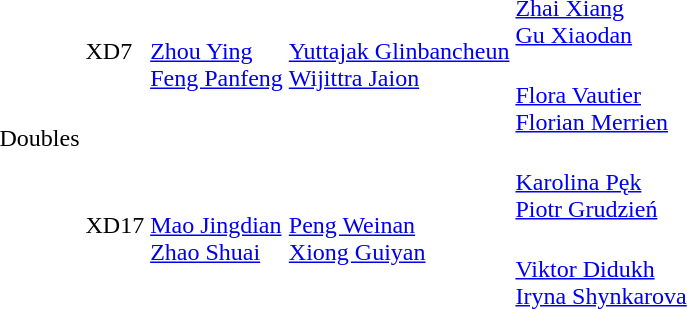<table>
<tr>
<td rowspan="4">Doubles</td>
<td rowspan="2">XD7<br></td>
<td rowspan="2"><br><a href='#'>Zhou Ying</a><br><a href='#'>Feng Panfeng</a></td>
<td rowspan="2"><br><a href='#'>Yuttajak Glinbancheun</a><br><a href='#'>Wijittra Jaion</a></td>
<td><br><a href='#'>Zhai Xiang</a><br><a href='#'>Gu Xiaodan</a></td>
</tr>
<tr>
<td><br><a href='#'>Flora Vautier</a><br><a href='#'>Florian Merrien</a></td>
</tr>
<tr>
<td rowspan="2">XD17<br></td>
<td rowspan="2"><br><a href='#'>Mao Jingdian</a><br><a href='#'>Zhao Shuai</a></td>
<td rowspan="2"><br><a href='#'>Peng Weinan</a><br><a href='#'>Xiong Guiyan</a></td>
<td><br><a href='#'>Karolina Pęk</a><br><a href='#'>Piotr Grudzień</a></td>
</tr>
<tr>
<td><br><a href='#'>Viktor Didukh</a><br><a href='#'>Iryna Shynkarova</a></td>
</tr>
</table>
